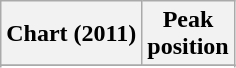<table class="wikitable sortable plainrowheaders" style="text-align:center">
<tr>
<th scope="col">Chart (2011)</th>
<th scope="col">Peak<br> position</th>
</tr>
<tr>
</tr>
<tr>
</tr>
</table>
